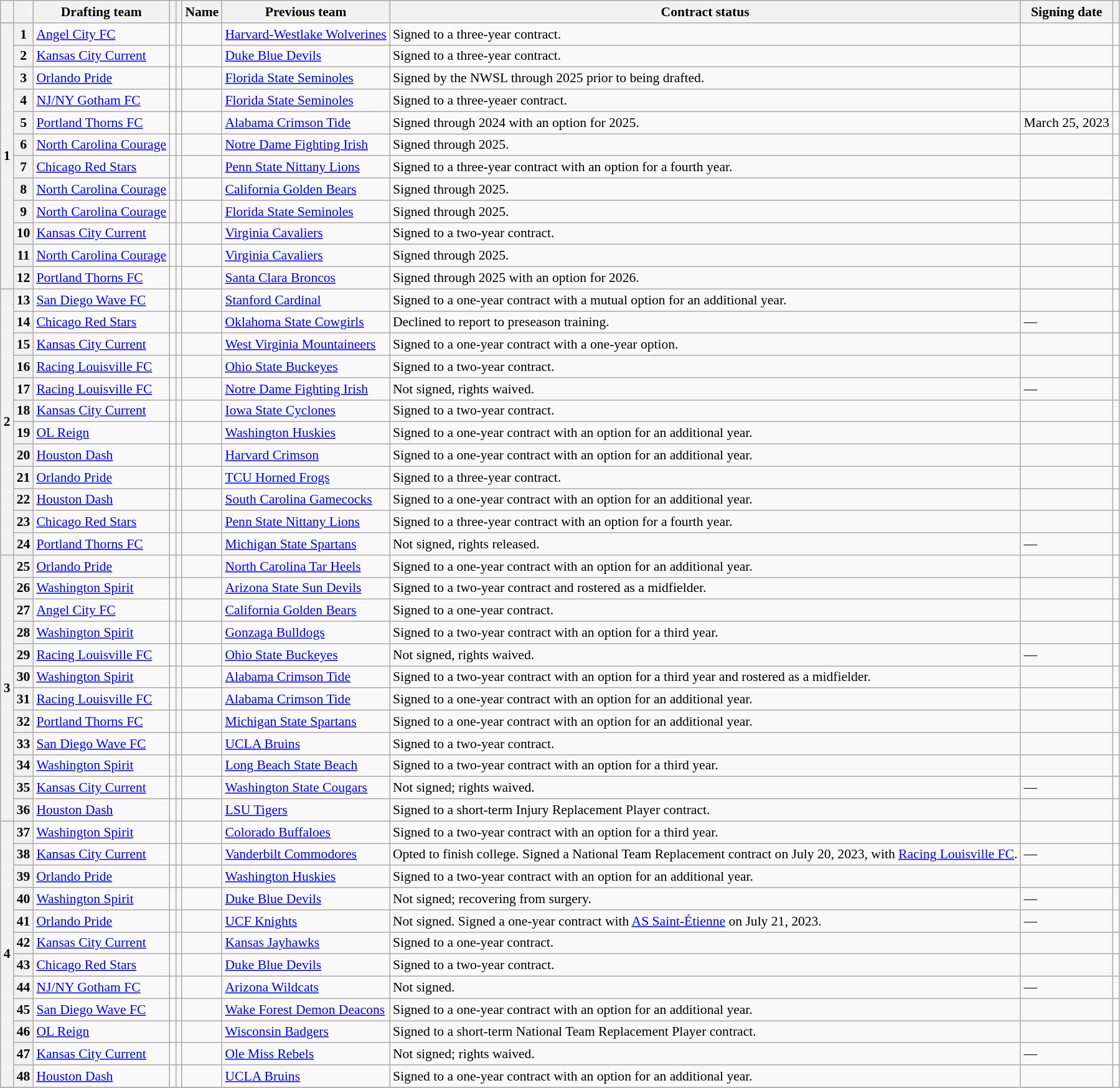<table class="wikitable sortable" style="font-size:90%;">
<tr>
<th scope="col"></th>
<th scope="col"></th>
<th scope="col">Drafting team</th>
<th scope="col"></th>
<th scope="col"></th>
<th scope="col">Name</th>
<th scope="col">Previous team</th>
<th scope="col" class="unsortable">Contract status</th>
<th scope="col">Signing date</th>
<th scope="col" class="unsortable"></th>
</tr>
<tr>
<th rowspan=12 scope="rowgroup">1</th>
<th scope="row">1</th>
<td><a href='#'>Angel City FC</a></td>
<td></td>
<td></td>
<td></td>
<td><a href='#'>Harvard-Westlake Wolverines</a></td>
<td>Signed to a three-year contract.</td>
<td></td>
<td></td>
</tr>
<tr>
<th scope="row">2</th>
<td><a href='#'>Kansas City Current</a></td>
<td></td>
<td></td>
<td></td>
<td><a href='#'>Duke Blue Devils</a></td>
<td>Signed to a three-year contract.</td>
<td></td>
<td></td>
</tr>
<tr>
<th scope="row">3</th>
<td><a href='#'>Orlando Pride</a></td>
<td></td>
<td></td>
<td></td>
<td><a href='#'>Florida State Seminoles</a></td>
<td>Signed by the NWSL through 2025 prior to being drafted.</td>
<td></td>
<td></td>
</tr>
<tr>
<th scope="row">4</th>
<td><a href='#'>NJ/NY Gotham FC</a></td>
<td></td>
<td></td>
<td></td>
<td><a href='#'>Florida State Seminoles</a></td>
<td>Signed to a three-yeaer contract.</td>
<td></td>
<td></td>
</tr>
<tr>
<th scope="row">5</th>
<td><a href='#'>Portland Thorns FC</a></td>
<td></td>
<td></td>
<td></td>
<td><a href='#'>Alabama Crimson Tide</a></td>
<td>Signed through 2024 with an option for 2025.</td>
<td>March 25, 2023</td>
<td></td>
</tr>
<tr>
<th scope="row">6</th>
<td><a href='#'>North Carolina Courage</a></td>
<td></td>
<td></td>
<td></td>
<td><a href='#'>Notre Dame Fighting Irish</a></td>
<td>Signed through 2025.</td>
<td></td>
<td></td>
</tr>
<tr>
<th scope="row">7</th>
<td><a href='#'>Chicago Red Stars</a></td>
<td></td>
<td></td>
<td></td>
<td><a href='#'>Penn State Nittany Lions</a></td>
<td>Signed to a three-year contract with an option for a fourth year.</td>
<td></td>
<td></td>
</tr>
<tr>
<th scope="row">8</th>
<td><a href='#'>North Carolina Courage</a></td>
<td></td>
<td></td>
<td></td>
<td><a href='#'>California Golden Bears</a></td>
<td>Signed through 2025.</td>
<td></td>
<td></td>
</tr>
<tr>
<th scope="row">9</th>
<td><a href='#'>North Carolina Courage</a></td>
<td></td>
<td></td>
<td></td>
<td><a href='#'>Florida State Seminoles</a></td>
<td>Signed through 2025.</td>
<td></td>
<td></td>
</tr>
<tr>
<th scope="row">10</th>
<td><a href='#'>Kansas City Current</a></td>
<td></td>
<td></td>
<td></td>
<td><a href='#'>Virginia Cavaliers</a></td>
<td>Signed to a two-year contract.</td>
<td></td>
<td></td>
</tr>
<tr>
<th scope="row">11</th>
<td><a href='#'>North Carolina Courage</a></td>
<td></td>
<td></td>
<td></td>
<td><a href='#'>Virginia Cavaliers</a></td>
<td>Signed through 2025.</td>
<td></td>
<td></td>
</tr>
<tr>
<th scope="row">12</th>
<td><a href='#'>Portland Thorns FC</a></td>
<td></td>
<td></td>
<td></td>
<td><a href='#'>Santa Clara Broncos</a></td>
<td>Signed through 2025 with an option for 2026.</td>
<td></td>
<td></td>
</tr>
<tr>
<th rowspan=12 scope="rowgroup">2</th>
<th scope="row">13</th>
<td><a href='#'>San Diego Wave FC</a></td>
<td></td>
<td></td>
<td></td>
<td><a href='#'>Stanford Cardinal</a></td>
<td>Signed to a one-year contract with a mutual option for an additional year.</td>
<td></td>
<td></td>
</tr>
<tr>
<th scope="row">14</th>
<td><a href='#'>Chicago Red Stars</a></td>
<td></td>
<td></td>
<td></td>
<td><a href='#'>Oklahoma State Cowgirls</a></td>
<td>Declined to report to preseason training.</td>
<td>—</td>
<td></td>
</tr>
<tr>
<th scope="row">15</th>
<td><a href='#'>Kansas City Current</a></td>
<td></td>
<td></td>
<td></td>
<td><a href='#'>West Virginia Mountaineers</a></td>
<td>Signed to a one-year contract with a one-year option.</td>
<td></td>
<td></td>
</tr>
<tr>
<th scope="row">16</th>
<td><a href='#'>Racing Louisville FC</a></td>
<td></td>
<td></td>
<td></td>
<td><a href='#'>Ohio State Buckeyes</a></td>
<td>Signed to a two-year contract.</td>
<td></td>
<td></td>
</tr>
<tr>
<th scope="row">17</th>
<td><a href='#'>Racing Louisville FC</a></td>
<td></td>
<td></td>
<td></td>
<td><a href='#'>Notre Dame Fighting Irish</a></td>
<td>Not signed, rights waived.</td>
<td>—</td>
<td></td>
</tr>
<tr>
<th scope="row">18</th>
<td><a href='#'>Kansas City Current</a></td>
<td></td>
<td></td>
<td></td>
<td><a href='#'>Iowa State Cyclones</a></td>
<td>Signed to a two-year contract.</td>
<td></td>
<td></td>
</tr>
<tr>
<th scope="row">19</th>
<td><a href='#'>OL Reign</a></td>
<td></td>
<td></td>
<td></td>
<td><a href='#'>Washington Huskies</a></td>
<td>Signed to a one-year contract with an option for an additional year.</td>
<td></td>
<td></td>
</tr>
<tr>
<th scope="row">20</th>
<td><a href='#'>Houston Dash</a></td>
<td></td>
<td></td>
<td></td>
<td><a href='#'>Harvard Crimson</a></td>
<td>Signed to a one-year contract with an option for an additional year.</td>
<td></td>
<td></td>
</tr>
<tr>
<th scope="row">21</th>
<td><a href='#'>Orlando Pride</a></td>
<td></td>
<td></td>
<td></td>
<td><a href='#'>TCU Horned Frogs</a></td>
<td>Signed to a three-year contract.</td>
<td></td>
<td></td>
</tr>
<tr>
<th scope="row">22</th>
<td><a href='#'>Houston Dash</a></td>
<td></td>
<td></td>
<td></td>
<td><a href='#'>South Carolina Gamecocks</a></td>
<td>Signed to a one-year contract with an option for an additional year.</td>
<td></td>
<td></td>
</tr>
<tr>
<th scope="row">23</th>
<td><a href='#'>Chicago Red Stars</a></td>
<td></td>
<td></td>
<td></td>
<td><a href='#'>Penn State Nittany Lions</a></td>
<td>Signed to a three-year contract with an option for a fourth year.</td>
<td></td>
<td></td>
</tr>
<tr>
<th scope="row">24</th>
<td><a href='#'>Portland Thorns FC</a></td>
<td></td>
<td></td>
<td></td>
<td><a href='#'>Michigan State Spartans</a></td>
<td>Not signed, rights released.</td>
<td>—</td>
<td></td>
</tr>
<tr>
<th rowspan=12 scope="rowgroup">3</th>
<th scope="row">25</th>
<td><a href='#'>Orlando Pride</a></td>
<td></td>
<td></td>
<td></td>
<td><a href='#'>North Carolina Tar Heels</a></td>
<td>Signed to a one-year contract with an option for an additional year.</td>
<td></td>
<td></td>
</tr>
<tr>
<th scope="row">26</th>
<td><a href='#'>Washington Spirit</a></td>
<td></td>
<td></td>
<td></td>
<td><a href='#'>Arizona State Sun Devils</a></td>
<td>Signed to a two-year contract and rostered as a midfielder.</td>
<td></td>
<td></td>
</tr>
<tr>
<th scope="row">27</th>
<td><a href='#'>Angel City FC</a></td>
<td></td>
<td></td>
<td></td>
<td><a href='#'>California Golden Bears</a></td>
<td>Signed to a one-year contract.</td>
<td></td>
<td></td>
</tr>
<tr>
<th scope="row">28</th>
<td><a href='#'>Washington Spirit</a></td>
<td></td>
<td></td>
<td></td>
<td><a href='#'>Gonzaga Bulldogs</a></td>
<td>Signed to a two-year contract with an option for a third year.</td>
<td></td>
<td></td>
</tr>
<tr>
<th scope="row">29</th>
<td><a href='#'>Racing Louisville FC</a></td>
<td></td>
<td></td>
<td></td>
<td><a href='#'>Ohio State Buckeyes</a></td>
<td>Not signed, rights waived.</td>
<td>—</td>
<td></td>
</tr>
<tr>
<th scope="row">30</th>
<td><a href='#'>Washington Spirit</a></td>
<td></td>
<td></td>
<td></td>
<td><a href='#'>Alabama Crimson Tide</a></td>
<td>Signed to a two-year contract with an option for a third year and rostered as a midfielder.</td>
<td></td>
<td></td>
</tr>
<tr>
<th scope="row">31</th>
<td><a href='#'>Racing Louisville FC</a></td>
<td></td>
<td></td>
<td></td>
<td><a href='#'>Alabama Crimson Tide</a></td>
<td>Signed to a one-year contract with an option for an additional year.</td>
<td></td>
<td></td>
</tr>
<tr>
<th scope="row">32</th>
<td><a href='#'>Portland Thorns FC</a></td>
<td></td>
<td></td>
<td></td>
<td><a href='#'>Michigan State Spartans</a></td>
<td>Signed to a one-year contract with an option for an additional year.</td>
<td></td>
<td></td>
</tr>
<tr>
<th scope="row">33</th>
<td><a href='#'>San Diego Wave FC</a></td>
<td></td>
<td></td>
<td></td>
<td><a href='#'>UCLA Bruins</a></td>
<td>Signed to a two-year contract.</td>
<td></td>
<td></td>
</tr>
<tr>
<th scope="row">34</th>
<td><a href='#'>Washington Spirit</a></td>
<td></td>
<td></td>
<td></td>
<td><a href='#'>Long Beach State Beach</a></td>
<td>Signed to a two-year contract with an option for a third year.</td>
<td></td>
<td></td>
</tr>
<tr>
<th scope="row">35</th>
<td><a href='#'>Kansas City Current</a></td>
<td></td>
<td></td>
<td></td>
<td><a href='#'>Washington State Cougars</a></td>
<td>Not signed; rights waived.</td>
<td>—</td>
<td></td>
</tr>
<tr>
<th scope="row">36</th>
<td><a href='#'>Houston Dash</a></td>
<td></td>
<td></td>
<td></td>
<td><a href='#'>LSU Tigers</a></td>
<td>Signed to a short-term Injury Replacement Player contract.</td>
<td></td>
<td></td>
</tr>
<tr>
<th rowspan=12 scope="rowgroup">4</th>
<th scope="row">37</th>
<td><a href='#'>Washington Spirit</a></td>
<td></td>
<td></td>
<td></td>
<td><a href='#'>Colorado Buffaloes</a></td>
<td>Signed to a two-year contract with an option for a third year.</td>
<td></td>
<td></td>
</tr>
<tr>
<th scope="row">38</th>
<td><a href='#'>Kansas City Current</a></td>
<td></td>
<td></td>
<td></td>
<td><a href='#'>Vanderbilt Commodores</a></td>
<td>Opted to finish college. Signed a National Team Replacement contract on July 20, 2023, with <a href='#'>Racing Louisville FC</a>.</td>
<td>—</td>
<td></td>
</tr>
<tr>
<th scope="row">39</th>
<td><a href='#'>Orlando Pride</a></td>
<td></td>
<td></td>
<td></td>
<td><a href='#'>Washington Huskies</a></td>
<td>Signed to a two-year contract with an option for an additional year.</td>
<td></td>
<td></td>
</tr>
<tr>
<th scope="row">40</th>
<td><a href='#'>Washington Spirit</a></td>
<td></td>
<td></td>
<td></td>
<td><a href='#'>Duke Blue Devils</a></td>
<td>Not signed; recovering from surgery.</td>
<td>—</td>
<td></td>
</tr>
<tr>
<th scope="row">41</th>
<td><a href='#'>Orlando Pride</a></td>
<td></td>
<td></td>
<td></td>
<td><a href='#'>UCF Knights</a></td>
<td>Not signed. Signed a one-year contract with <a href='#'>AS Saint-Étienne</a> on July 21, 2023.</td>
<td>—</td>
<td></td>
</tr>
<tr>
<th scope="row">42</th>
<td><a href='#'>Kansas City Current</a></td>
<td></td>
<td></td>
<td></td>
<td><a href='#'>Kansas Jayhawks</a></td>
<td>Signed to a one-year contract.</td>
<td></td>
<td></td>
</tr>
<tr>
<th scope="row">43</th>
<td><a href='#'>Chicago Red Stars</a></td>
<td></td>
<td></td>
<td></td>
<td><a href='#'>Duke Blue Devils</a></td>
<td>Signed to a two-year contract.</td>
<td></td>
<td></td>
</tr>
<tr>
<th scope="row">44</th>
<td><a href='#'>NJ/NY Gotham FC</a></td>
<td></td>
<td></td>
<td></td>
<td><a href='#'>Arizona Wildcats</a></td>
<td>Not signed.</td>
<td>—</td>
<td></td>
</tr>
<tr>
<th scope="row">45</th>
<td><a href='#'>San Diego Wave FC</a></td>
<td></td>
<td></td>
<td></td>
<td><a href='#'>Wake Forest Demon Deacons</a></td>
<td>Signed to a one-year contract with an option for an additional year.</td>
<td></td>
<td></td>
</tr>
<tr>
<th scope="row">46</th>
<td><a href='#'>OL Reign</a></td>
<td></td>
<td></td>
<td></td>
<td><a href='#'>Wisconsin Badgers</a></td>
<td>Signed to a short-term National Team Replacement Player contract.</td>
<td></td>
<td></td>
</tr>
<tr>
<th scope="row">47</th>
<td><a href='#'>Kansas City Current</a></td>
<td></td>
<td></td>
<td></td>
<td><a href='#'>Ole Miss Rebels</a></td>
<td>Not signed; rights waived.</td>
<td>—</td>
<td></td>
</tr>
<tr>
<th scope="row">48</th>
<td><a href='#'>Houston Dash</a></td>
<td></td>
<td></td>
<td></td>
<td><a href='#'>UCLA Bruins</a></td>
<td>Signed to a one-year contract with an option for an additional year.</td>
<td></td>
<td></td>
</tr>
<tr>
</tr>
</table>
